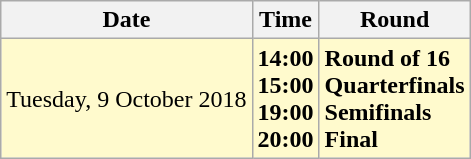<table class="wikitable">
<tr>
<th>Date</th>
<th>Time</th>
<th>Round</th>
</tr>
<tr>
<td style=background:lemonchiffon>Tuesday, 9 October 2018</td>
<td style=background:lemonchiffon align=right><strong>14:00<br>15:00<br>19:00<br>20:00</strong></td>
<td style=background:lemonchiffon><strong>Round of 16<br>Quarterfinals<br>Semifinals<br>Final</strong></td>
</tr>
</table>
